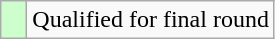<table class="wikitable">
<tr>
<td style="width:10px; background:#cfc"></td>
<td>Qualified for final round</td>
</tr>
</table>
